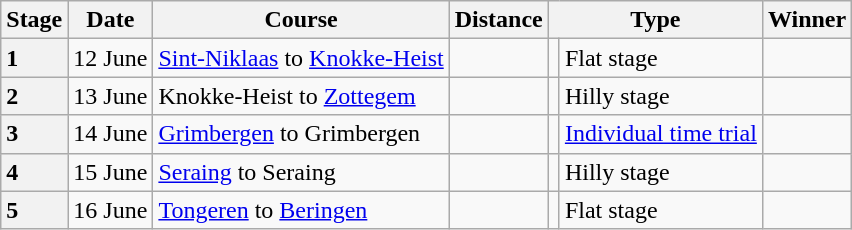<table class="wikitable">
<tr>
<th>Stage</th>
<th>Date</th>
<th>Course</th>
<th>Distance</th>
<th colspan="2">Type</th>
<th>Winner</th>
</tr>
<tr>
<th style="text-align:left">1</th>
<td align=right>12 June</td>
<td><a href='#'>Sint-Niklaas</a> to <a href='#'>Knokke-Heist</a></td>
<td style="text-align:center;"></td>
<td></td>
<td>Flat stage</td>
<td></td>
</tr>
<tr>
<th style="text-align:left">2</th>
<td align=right>13 June</td>
<td>Knokke-Heist to <a href='#'>Zottegem</a></td>
<td style="text-align:center;"></td>
<td></td>
<td>Hilly stage</td>
<td></td>
</tr>
<tr>
<th style="text-align:left">3</th>
<td align=right>14 June</td>
<td><a href='#'>Grimbergen</a> to Grimbergen</td>
<td style="text-align:center;"></td>
<td></td>
<td><a href='#'>Individual time trial</a></td>
<td></td>
</tr>
<tr>
<th style="text-align:left">4</th>
<td align=right>15 June</td>
<td><a href='#'>Seraing</a> to Seraing</td>
<td style="text-align:center;"></td>
<td></td>
<td>Hilly stage</td>
<td></td>
</tr>
<tr>
<th style="text-align:left">5</th>
<td align=right>16 June</td>
<td><a href='#'>Tongeren</a> to <a href='#'>Beringen</a></td>
<td style="text-align:center;"></td>
<td></td>
<td>Flat stage</td>
<td></td>
</tr>
</table>
